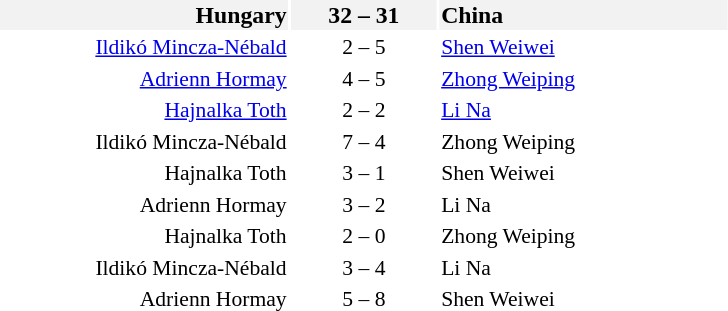<table style="font-size:90%">
<tr style="font-size:110%; background:#f2f2f2">
<td style="width:12em" align=right><strong>Hungary</strong> </td>
<td style="width:6em" align=center><strong>32 – 31</strong></td>
<td style="width:12em"> <strong>China</strong></td>
</tr>
<tr>
<td align=right><a href='#'>Ildikó Mincza-Nébald</a></td>
<td align=center>2 – 5</td>
<td><a href='#'>Shen Weiwei</a></td>
</tr>
<tr>
<td align=right><a href='#'>Adrienn Hormay</a></td>
<td align=center>4 – 5</td>
<td><a href='#'>Zhong Weiping</a></td>
</tr>
<tr>
<td align=right><a href='#'>Hajnalka Toth</a></td>
<td align=center>2 – 2</td>
<td><a href='#'>Li Na</a></td>
</tr>
<tr>
<td align=right>Ildikó Mincza-Nébald</td>
<td align=center>7 – 4</td>
<td>Zhong Weiping</td>
</tr>
<tr>
<td align=right>Hajnalka Toth</td>
<td align=center>3 – 1</td>
<td>Shen Weiwei</td>
</tr>
<tr>
<td align=right>Adrienn Hormay</td>
<td align=center>3 – 2</td>
<td>Li Na</td>
</tr>
<tr>
<td align=right>Hajnalka Toth</td>
<td align=center>2 – 0</td>
<td>Zhong Weiping</td>
</tr>
<tr>
<td align=right>Ildikó Mincza-Nébald</td>
<td align=center>3 – 4</td>
<td>Li Na</td>
</tr>
<tr>
<td align=right>Adrienn Hormay</td>
<td align=center>5 – 8</td>
<td>Shen Weiwei</td>
</tr>
</table>
